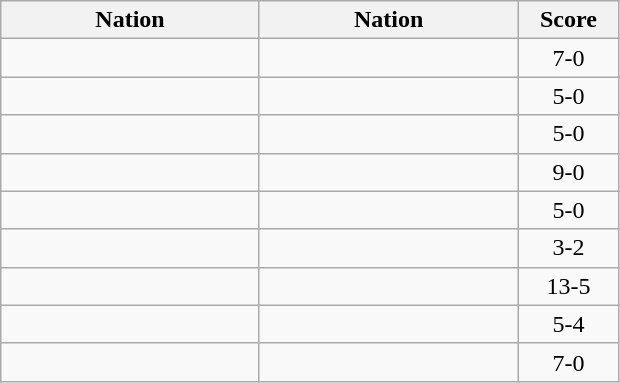<table class=wikitable style=text-align:center>
<tr>
<th width=165>Nation</th>
<th width=165>Nation</th>
<th width=60>Score</th>
</tr>
<tr>
<td style=text-align:left></td>
<td style=text-align:left></td>
<td>7-0</td>
</tr>
<tr>
<td style=text-align:left></td>
<td style=text-align:left></td>
<td>5-0</td>
</tr>
<tr>
<td style=text-align:left></td>
<td style=text-align:left></td>
<td>5-0</td>
</tr>
<tr>
<td style=text-align:left></td>
<td style=text-align:left></td>
<td>9-0</td>
</tr>
<tr>
<td style=text-align:left></td>
<td style=text-align:left></td>
<td>5-0</td>
</tr>
<tr>
<td style=text-align:left></td>
<td style=text-align:left></td>
<td>3-2</td>
</tr>
<tr>
<td style=text-align:left></td>
<td style=text-align:left></td>
<td>13-5</td>
</tr>
<tr>
<td style=text-align:left></td>
<td style=text-align:left></td>
<td>5-4</td>
</tr>
<tr>
<td style=text-align:left></td>
<td style=text-align:left></td>
<td>7-0</td>
</tr>
</table>
